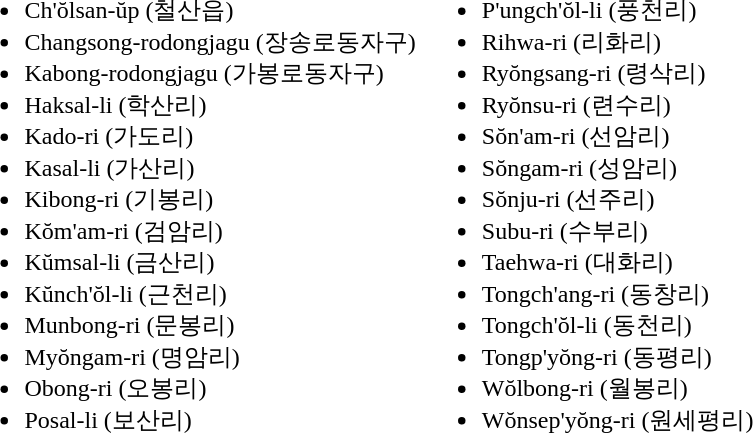<table>
<tr>
<td valign="top"><br><ul><li>Ch'ŏlsan-ŭp (철산읍)</li><li>Changsong-rodongjagu (장송로동자구)</li><li>Kabong-rodongjagu (가봉로동자구)</li><li>Haksal-li (학산리)</li><li>Kado-ri (가도리)</li><li>Kasal-li (가산리)</li><li>Kibong-ri (기봉리)</li><li>Kŏm'am-ri (검암리)</li><li>Kŭmsal-li (금산리)</li><li>Kŭnch'ŏl-li (근천리)</li><li>Munbong-ri (문봉리)</li><li>Myŏngam-ri (명암리)</li><li>Obong-ri (오봉리)</li><li>Posal-li (보산리)</li></ul></td>
<td valign="top"><br><ul><li>P'ungch'ŏl-li (풍천리)</li><li>Rihwa-ri (리화리)</li><li>Ryŏngsang-ri (령삭리)</li><li>Ryŏnsu-ri (련수리)</li><li>Sŏn'am-ri (선암리)</li><li>Sŏngam-ri (성암리)</li><li>Sŏnju-ri (선주리)</li><li>Subu-ri (수부리)</li><li>Taehwa-ri (대화리)</li><li>Tongch'ang-ri (동창리)</li><li>Tongch'ŏl-li (동천리)</li><li>Tongp'yŏng-ri (동평리)</li><li>Wŏlbong-ri (월봉리)</li><li>Wŏnsep'yŏng-ri (원세평리)</li></ul></td>
</tr>
</table>
